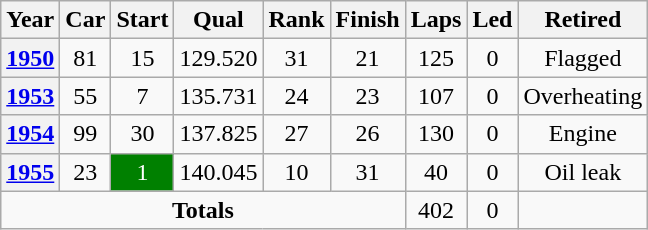<table class="wikitable" style="text-align:center">
<tr>
<th>Year</th>
<th>Car</th>
<th>Start</th>
<th>Qual</th>
<th>Rank</th>
<th>Finish</th>
<th>Laps</th>
<th>Led</th>
<th>Retired</th>
</tr>
<tr>
<th><a href='#'>1950</a></th>
<td>81</td>
<td>15</td>
<td>129.520</td>
<td>31</td>
<td>21</td>
<td>125</td>
<td>0</td>
<td>Flagged</td>
</tr>
<tr>
<th><a href='#'>1953</a></th>
<td>55</td>
<td>7</td>
<td>135.731</td>
<td>24</td>
<td>23</td>
<td>107</td>
<td>0</td>
<td>Overheating</td>
</tr>
<tr>
<th><a href='#'>1954</a></th>
<td>99</td>
<td>30</td>
<td>137.825</td>
<td>27</td>
<td>26</td>
<td>130</td>
<td>0</td>
<td>Engine</td>
</tr>
<tr>
<th><a href='#'>1955</a></th>
<td>23</td>
<td style="background:green;color:white">1</td>
<td>140.045</td>
<td>10</td>
<td>31</td>
<td>40</td>
<td>0</td>
<td>Oil leak</td>
</tr>
<tr>
<td colspan=6><strong>Totals</strong></td>
<td>402</td>
<td>0</td>
<td></td>
</tr>
</table>
